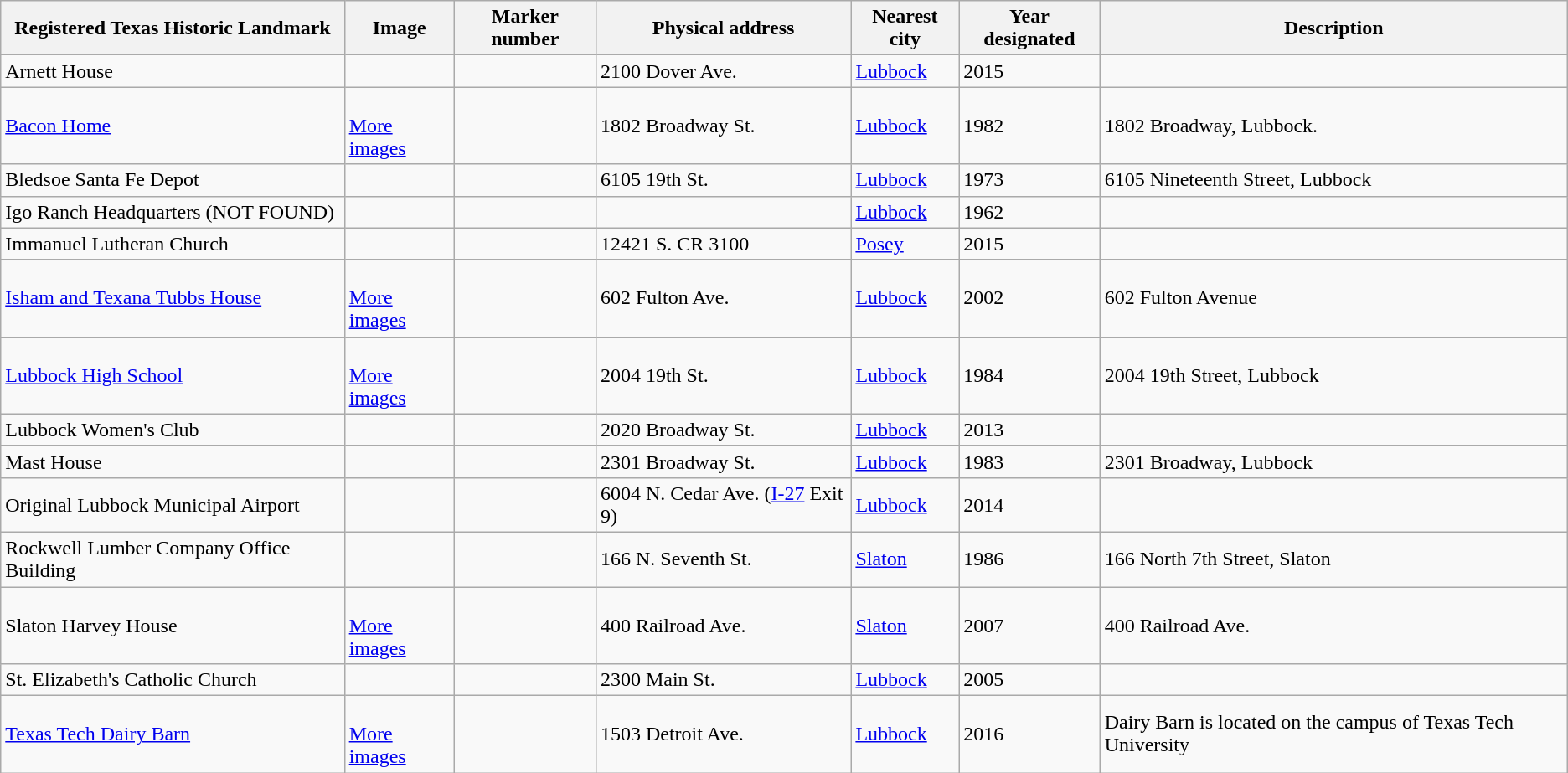<table class="wikitable sortable">
<tr>
<th>Registered Texas Historic Landmark</th>
<th>Image</th>
<th>Marker number</th>
<th>Physical address</th>
<th>Nearest city</th>
<th>Year designated</th>
<th>Description</th>
</tr>
<tr>
<td>Arnett House</td>
<td></td>
<td></td>
<td>2100 Dover Ave.<br></td>
<td><a href='#'>Lubbock</a></td>
<td>2015</td>
<td></td>
</tr>
<tr>
<td><a href='#'>Bacon Home</a></td>
<td><br> <a href='#'>More images</a></td>
<td></td>
<td>1802 Broadway St.<br></td>
<td><a href='#'>Lubbock</a></td>
<td>1982</td>
<td>1802 Broadway, Lubbock.</td>
</tr>
<tr>
<td>Bledsoe Santa Fe Depot</td>
<td></td>
<td></td>
<td>6105 19th St.<br></td>
<td><a href='#'>Lubbock</a></td>
<td>1973</td>
<td>6105 Nineteenth Street, Lubbock</td>
</tr>
<tr>
<td>Igo Ranch Headquarters (NOT FOUND)</td>
<td></td>
<td></td>
<td></td>
<td><a href='#'>Lubbock</a></td>
<td>1962</td>
<td></td>
</tr>
<tr>
<td>Immanuel Lutheran Church</td>
<td></td>
<td></td>
<td>12421 S. CR 3100<br></td>
<td><a href='#'>Posey</a></td>
<td>2015</td>
<td></td>
</tr>
<tr>
<td><a href='#'>Isham and Texana Tubbs House</a></td>
<td><br> <a href='#'>More images</a></td>
<td></td>
<td>602 Fulton Ave.<br></td>
<td><a href='#'>Lubbock</a></td>
<td>2002</td>
<td>602 Fulton Avenue</td>
</tr>
<tr>
<td><a href='#'>Lubbock High School</a></td>
<td><br> <a href='#'>More images</a></td>
<td></td>
<td>2004 19th St.<br></td>
<td><a href='#'>Lubbock</a></td>
<td>1984</td>
<td>2004 19th Street, Lubbock</td>
</tr>
<tr>
<td>Lubbock Women's Club</td>
<td></td>
<td></td>
<td>2020 Broadway St.<br></td>
<td><a href='#'>Lubbock</a></td>
<td>2013</td>
<td></td>
</tr>
<tr>
<td>Mast House</td>
<td></td>
<td></td>
<td>2301 Broadway St.<br></td>
<td><a href='#'>Lubbock</a></td>
<td>1983</td>
<td>2301 Broadway, Lubbock</td>
</tr>
<tr>
<td>Original Lubbock Municipal Airport</td>
<td></td>
<td></td>
<td>6004 N. Cedar Ave. (<a href='#'>I-27</a> Exit 9)<br></td>
<td><a href='#'>Lubbock</a></td>
<td>2014</td>
<td></td>
</tr>
<tr>
<td>Rockwell Lumber Company Office Building</td>
<td></td>
<td></td>
<td>166 N. Seventh St.<br></td>
<td><a href='#'>Slaton</a></td>
<td>1986</td>
<td>166 North 7th Street, Slaton</td>
</tr>
<tr>
<td>Slaton Harvey House</td>
<td><br> <a href='#'>More images</a></td>
<td></td>
<td>400 Railroad Ave.<br></td>
<td><a href='#'>Slaton</a></td>
<td>2007</td>
<td>400 Railroad Ave.</td>
</tr>
<tr>
<td>St. Elizabeth's Catholic Church</td>
<td></td>
<td></td>
<td>2300 Main St.<br></td>
<td><a href='#'>Lubbock</a></td>
<td>2005</td>
<td></td>
</tr>
<tr>
<td><a href='#'>Texas Tech Dairy Barn</a></td>
<td><br> <a href='#'>More images</a></td>
<td></td>
<td>1503 Detroit Ave.<br></td>
<td><a href='#'>Lubbock</a></td>
<td>2016</td>
<td>Dairy Barn is located on the campus of Texas Tech University</td>
</tr>
</table>
